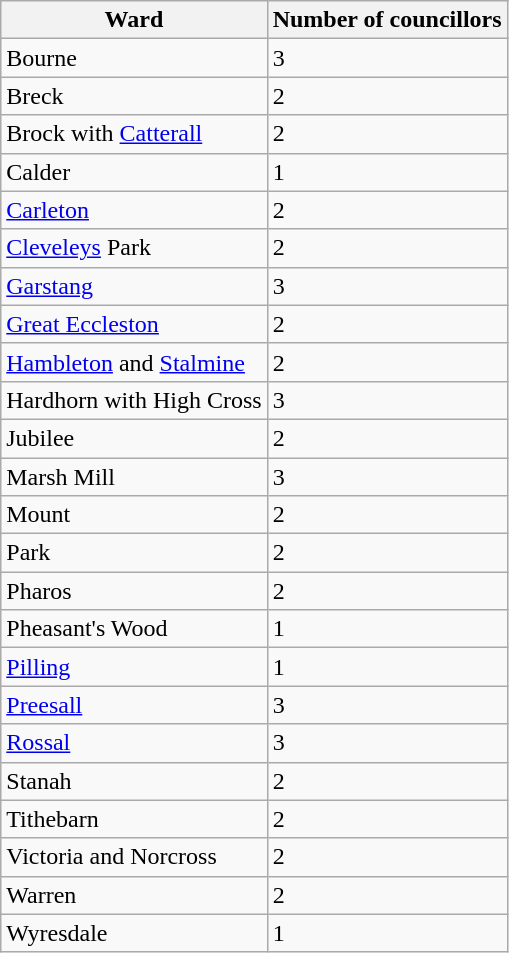<table class="wikitable sortable">
<tr>
<th>Ward</th>
<th>Number of councillors</th>
</tr>
<tr>
<td>Bourne</td>
<td>3</td>
</tr>
<tr>
<td>Breck</td>
<td>2</td>
</tr>
<tr>
<td>Brock with <a href='#'>Catterall</a></td>
<td>2</td>
</tr>
<tr>
<td>Calder</td>
<td>1</td>
</tr>
<tr>
<td><a href='#'>Carleton</a></td>
<td>2</td>
</tr>
<tr>
<td><a href='#'>Cleveleys</a> Park</td>
<td>2</td>
</tr>
<tr>
<td><a href='#'>Garstang</a></td>
<td>3</td>
</tr>
<tr>
<td><a href='#'>Great Eccleston</a></td>
<td>2</td>
</tr>
<tr>
<td><a href='#'>Hambleton</a> and <a href='#'>Stalmine</a></td>
<td>2</td>
</tr>
<tr>
<td>Hardhorn with High Cross</td>
<td>3</td>
</tr>
<tr>
<td>Jubilee</td>
<td>2</td>
</tr>
<tr>
<td>Marsh Mill</td>
<td>3</td>
</tr>
<tr>
<td>Mount</td>
<td>2</td>
</tr>
<tr>
<td>Park</td>
<td>2</td>
</tr>
<tr>
<td>Pharos</td>
<td>2</td>
</tr>
<tr>
<td>Pheasant's Wood</td>
<td>1</td>
</tr>
<tr>
<td><a href='#'>Pilling</a></td>
<td>1</td>
</tr>
<tr>
<td><a href='#'>Preesall</a></td>
<td>3</td>
</tr>
<tr>
<td><a href='#'>Rossal</a></td>
<td>3</td>
</tr>
<tr>
<td>Stanah</td>
<td>2</td>
</tr>
<tr>
<td>Tithebarn</td>
<td>2</td>
</tr>
<tr>
<td>Victoria and Norcross</td>
<td>2</td>
</tr>
<tr>
<td>Warren</td>
<td>2</td>
</tr>
<tr>
<td>Wyresdale</td>
<td>1</td>
</tr>
</table>
